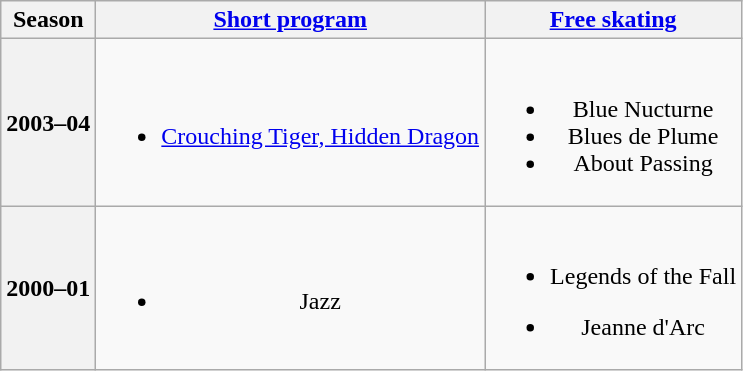<table class=wikitable style=text-align:center>
<tr>
<th>Season</th>
<th><a href='#'>Short program</a></th>
<th><a href='#'>Free skating</a></th>
</tr>
<tr>
<th>2003–04 <br></th>
<td><br><ul><li><a href='#'>Crouching Tiger, Hidden Dragon</a> <br></li></ul></td>
<td><br><ul><li>Blue Nucturne  <br></li><li>Blues de Plume <br></li><li>About Passing <br></li></ul></td>
</tr>
<tr>
<th>2000–01 <br></th>
<td><br><ul><li>Jazz</li></ul></td>
<td><br><ul><li>Legends of the Fall <br></li></ul><ul><li>Jeanne d'Arc <br></li></ul></td>
</tr>
</table>
